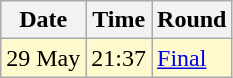<table class="wikitable">
<tr>
<th>Date</th>
<th>Time</th>
<th>Round</th>
</tr>
<tr style=background:lemonchiffon>
<td>29 May</td>
<td>21:37</td>
<td><a href='#'>Final</a></td>
</tr>
</table>
